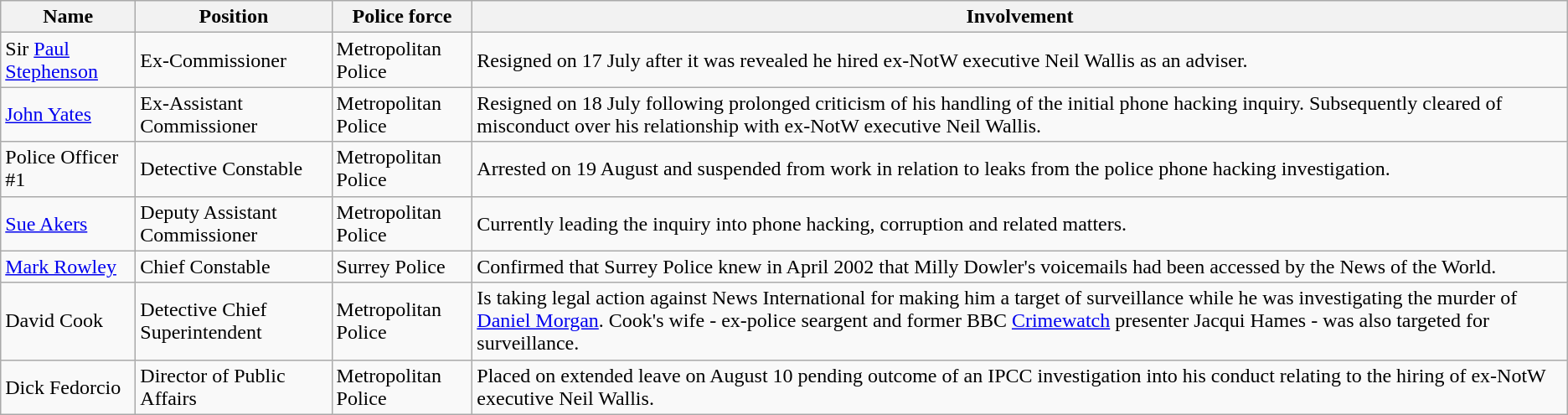<table class="wikitable">
<tr>
<th>Name</th>
<th>Position</th>
<th>Police force</th>
<th>Involvement</th>
</tr>
<tr>
<td>Sir <a href='#'>Paul Stephenson</a></td>
<td>Ex-Commissioner</td>
<td>Metropolitan Police</td>
<td>Resigned on 17 July after it was revealed he hired ex-NotW executive Neil Wallis as an adviser.</td>
</tr>
<tr>
<td><a href='#'>John Yates</a></td>
<td>Ex-Assistant Commissioner</td>
<td>Metropolitan Police</td>
<td>Resigned on 18 July following prolonged criticism of his handling of the initial phone hacking inquiry. Subsequently cleared of misconduct over his relationship with ex-NotW executive Neil Wallis.</td>
</tr>
<tr>
<td>Police Officer #1</td>
<td>Detective Constable</td>
<td>Metropolitan Police</td>
<td>Arrested on 19 August and suspended from work in relation to leaks from the police phone hacking investigation.</td>
</tr>
<tr>
<td><a href='#'>Sue Akers</a></td>
<td>Deputy Assistant Commissioner</td>
<td>Metropolitan Police</td>
<td>Currently leading the inquiry into phone hacking, corruption and related matters.</td>
</tr>
<tr>
<td><a href='#'>Mark Rowley</a></td>
<td>Chief Constable</td>
<td>Surrey Police</td>
<td>Confirmed that Surrey Police knew in April 2002 that Milly Dowler's voicemails had been accessed by the News of the World.</td>
</tr>
<tr>
<td>David Cook</td>
<td>Detective Chief Superintendent</td>
<td>Metropolitan Police</td>
<td>Is taking legal action against News International for making him a target of surveillance while he was investigating the murder of <a href='#'>Daniel Morgan</a>. Cook's wife - ex-police seargent and former BBC <a href='#'>Crimewatch</a> presenter Jacqui Hames - was also targeted for surveillance.</td>
</tr>
<tr>
<td>Dick Fedorcio</td>
<td>Director of Public Affairs</td>
<td>Metropolitan Police</td>
<td>Placed on extended leave on August 10 pending outcome of an IPCC investigation into his conduct relating to the hiring of ex-NotW executive Neil Wallis.</td>
</tr>
</table>
